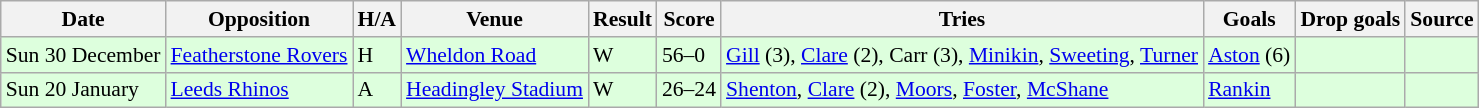<table class="wikitable" style="font-size:90%;">
<tr>
<th>Date</th>
<th>Opposition</th>
<th>H/A</th>
<th>Venue</th>
<th>Result</th>
<th>Score</th>
<th>Tries</th>
<th>Goals</th>
<th>Drop goals</th>
<th>Source</th>
</tr>
<tr style="background:#ddffdd;">
<td>Sun 30 December</td>
<td> <a href='#'>Featherstone Rovers</a></td>
<td>H</td>
<td><a href='#'>Wheldon Road</a></td>
<td>W</td>
<td>56–0</td>
<td><a href='#'>Gill</a> (3), <a href='#'>Clare</a> (2), Carr (3), <a href='#'>Minikin</a>, <a href='#'>Sweeting</a>, <a href='#'>Turner</a></td>
<td><a href='#'>Aston</a> (6)</td>
<td></td>
<td></td>
</tr>
<tr style="background:#ddffdd;">
<td>Sun 20 January</td>
<td> <a href='#'>Leeds Rhinos</a></td>
<td>A</td>
<td><a href='#'>Headingley Stadium</a></td>
<td>W</td>
<td>26–24</td>
<td><a href='#'>Shenton</a>, <a href='#'>Clare</a> (2), <a href='#'>Moors</a>, <a href='#'>Foster</a>, <a href='#'>McShane</a></td>
<td><a href='#'>Rankin</a></td>
<td></td>
<td></td>
</tr>
</table>
